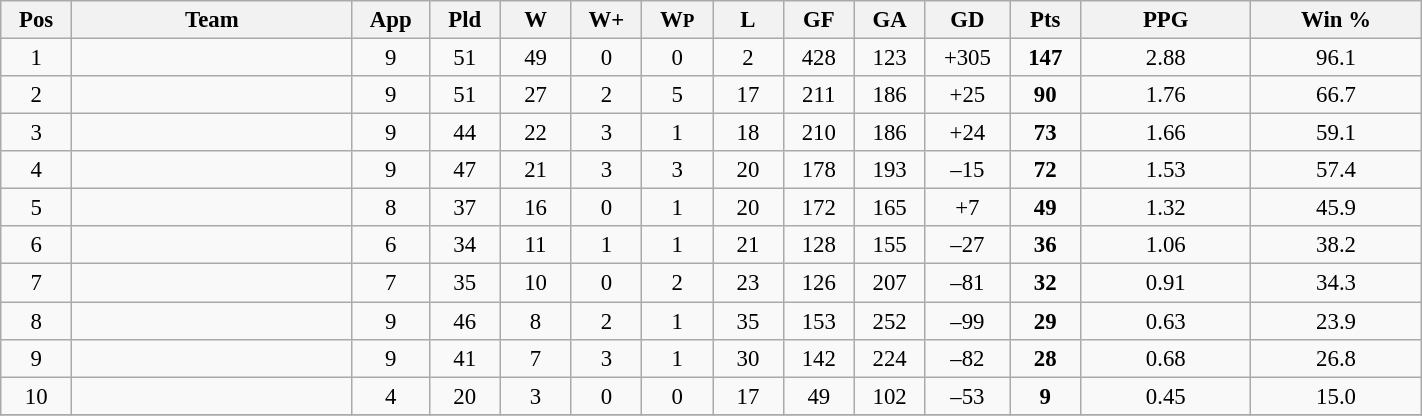<table class="wikitable sortable" width=75% style="text-align:center; font-size: 95%">
<tr>
<th width=25>Pos</th>
<th width=120>Team</th>
<th width=25>App</th>
<th width=25>Pld</th>
<th width=25>W</th>
<th width=25>W+</th>
<th width=25>W<small>P</small></th>
<th width=25>L</th>
<th width=25>GF</th>
<th width=25>GA</th>
<th width=25>GD</th>
<th width=25>Pts</th>
<th width=70>PPG</th>
<th width=70>Win %</th>
</tr>
<tr>
<td>1</td>
<td style="text-align:left;"></td>
<td>9</td>
<td>51</td>
<td>49</td>
<td>0</td>
<td>0</td>
<td>2</td>
<td>428</td>
<td>123</td>
<td>+305</td>
<td><strong>147</strong></td>
<td>2.88</td>
<td>96.1</td>
</tr>
<tr>
<td>2</td>
<td style="text-align:left;"></td>
<td>9</td>
<td>51</td>
<td>27</td>
<td>2</td>
<td>5</td>
<td>17</td>
<td>211</td>
<td>186</td>
<td>+25</td>
<td><strong>90</strong></td>
<td>1.76</td>
<td>66.7</td>
</tr>
<tr>
<td>3</td>
<td style="text-align:left;"></td>
<td>9</td>
<td>44</td>
<td>22</td>
<td>3</td>
<td>1</td>
<td>18</td>
<td>210</td>
<td>186</td>
<td>+24</td>
<td><strong>73</strong></td>
<td>1.66</td>
<td>59.1</td>
</tr>
<tr>
<td>4</td>
<td style="text-align:left;"></td>
<td>9</td>
<td>47</td>
<td>21</td>
<td>3</td>
<td>3</td>
<td>20</td>
<td>178</td>
<td>193</td>
<td>–15</td>
<td><strong>72</strong></td>
<td>1.53</td>
<td>57.4</td>
</tr>
<tr>
<td>5</td>
<td style="text-align:left;"></td>
<td>8</td>
<td>37</td>
<td>16</td>
<td>0</td>
<td>1</td>
<td>20</td>
<td>172</td>
<td>165</td>
<td>+7</td>
<td><strong>49</strong></td>
<td>1.32</td>
<td>45.9</td>
</tr>
<tr>
<td>6</td>
<td style="text-align:left;"></td>
<td>6</td>
<td>34</td>
<td>11</td>
<td>1</td>
<td>1</td>
<td>21</td>
<td>128</td>
<td>155</td>
<td>–27</td>
<td><strong>36</strong></td>
<td>1.06</td>
<td>38.2</td>
</tr>
<tr>
<td>7</td>
<td style="text-align:left;"></td>
<td>7</td>
<td>35</td>
<td>10</td>
<td>0</td>
<td>2</td>
<td>23</td>
<td>126</td>
<td>207</td>
<td>–81</td>
<td><strong>32</strong></td>
<td>0.91</td>
<td>34.3</td>
</tr>
<tr>
<td>8</td>
<td style="text-align:left;"></td>
<td>9</td>
<td>46</td>
<td>8</td>
<td>2</td>
<td>1</td>
<td>35</td>
<td>153</td>
<td>252</td>
<td>–99</td>
<td><strong>29</strong></td>
<td>0.63</td>
<td>23.9</td>
</tr>
<tr>
<td>9</td>
<td style="text-align:left;"></td>
<td>9</td>
<td>41</td>
<td>7</td>
<td>3</td>
<td>1</td>
<td>30</td>
<td>142</td>
<td>224</td>
<td>–82</td>
<td><strong>28</strong></td>
<td>0.68</td>
<td>26.8</td>
</tr>
<tr>
<td>10</td>
<td style="text-align:left;"></td>
<td>4</td>
<td>20</td>
<td>3</td>
<td>0</td>
<td>0</td>
<td>17</td>
<td>49</td>
<td>102</td>
<td>–53</td>
<td><strong>9</strong></td>
<td>0.45</td>
<td>15.0</td>
</tr>
<tr>
</tr>
</table>
